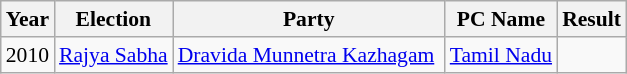<table class="sortable wikitable"style="font-size: 90%">
<tr>
<th>Year</th>
<th>Election</th>
<th>Party</th>
<th>PC Name</th>
<th>Result</th>
</tr>
<tr>
<td>2010</td>
<td><a href='#'>Rajya Sabha</a></td>
<td><a href='#'>Dravida Munnetra Kazhagam</a> </td>
<td><a href='#'>Tamil Nadu</a></td>
<td></td>
</tr>
</table>
